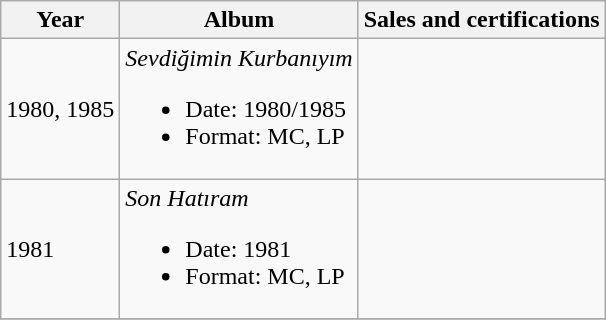<table class="wikitable">
<tr>
<th>Year</th>
<th>Album</th>
<th>Sales and certifications</th>
</tr>
<tr>
<td>1980, 1985</td>
<td><em>Sevdiğimin Kurbanıyım</em><br><ul><li>Date: 1980/1985</li><li>Format: MC, LP</li></ul></td>
<td></td>
</tr>
<tr>
<td>1981</td>
<td><em>Son Hatıram</em><br><ul><li>Date: 1981</li><li>Format: MC, LP</li></ul></td>
<td></td>
</tr>
<tr>
</tr>
</table>
